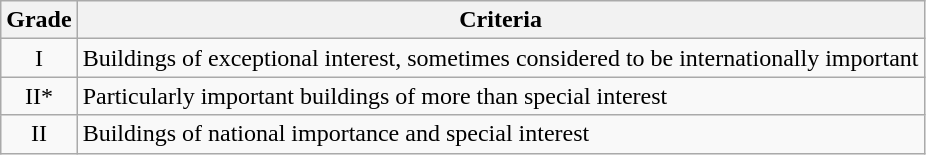<table class="wikitable">
<tr>
<th>Grade</th>
<th>Criteria</th>
</tr>
<tr>
<td align="center" >I</td>
<td>Buildings of exceptional interest, sometimes considered to be internationally important</td>
</tr>
<tr>
<td align="center" >II*</td>
<td>Particularly important buildings of more than special interest</td>
</tr>
<tr>
<td align="center" >II</td>
<td>Buildings of national importance and special interest</td>
</tr>
</table>
